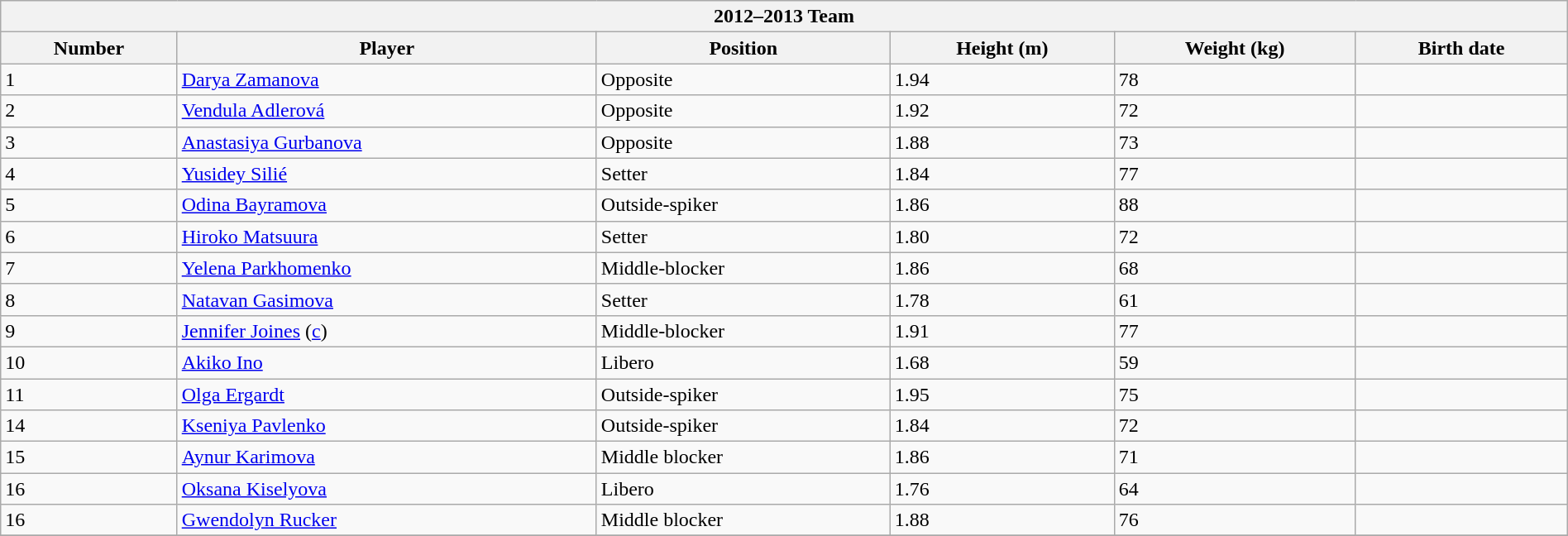<table class="wikitable collapsible collapsed" style="width:100%;">
<tr>
<th colspan=6><strong>2012–2013 Team</strong></th>
</tr>
<tr>
<th>Number</th>
<th>Player</th>
<th>Position</th>
<th>Height (m)</th>
<th>Weight (kg)</th>
<th>Birth date</th>
</tr>
<tr>
<td>1</td>
<td> <a href='#'>Darya Zamanova</a></td>
<td>Opposite</td>
<td>1.94</td>
<td>78</td>
<td></td>
</tr>
<tr>
<td>2</td>
<td> <a href='#'>Vendula Adlerová</a></td>
<td>Opposite</td>
<td>1.92</td>
<td>72</td>
<td></td>
</tr>
<tr>
<td>3</td>
<td> <a href='#'>Anastasiya Gurbanova</a></td>
<td>Opposite</td>
<td>1.88</td>
<td>73</td>
<td></td>
</tr>
<tr>
<td>4</td>
<td> <a href='#'>Yusidey Silié</a>  </td>
<td>Setter</td>
<td>1.84</td>
<td>77</td>
<td></td>
</tr>
<tr>
<td>5</td>
<td> <a href='#'>Odina Bayramova</a></td>
<td>Outside-spiker</td>
<td>1.86</td>
<td>88</td>
<td></td>
</tr>
<tr>
<td>6</td>
<td> <a href='#'>Hiroko Matsuura</a></td>
<td>Setter</td>
<td>1.80</td>
<td>72</td>
<td></td>
</tr>
<tr>
<td>7</td>
<td> <a href='#'>Yelena Parkhomenko</a></td>
<td>Middle-blocker</td>
<td>1.86</td>
<td>68</td>
<td></td>
</tr>
<tr>
<td>8</td>
<td> <a href='#'>Natavan Gasimova</a></td>
<td>Setter</td>
<td>1.78</td>
<td>61</td>
<td></td>
</tr>
<tr>
<td>9</td>
<td> <a href='#'>Jennifer Joines</a> (<a href='#'>c</a>)</td>
<td>Middle-blocker</td>
<td>1.91</td>
<td>77</td>
<td></td>
</tr>
<tr>
<td>10</td>
<td> <a href='#'>Akiko Ino</a></td>
<td>Libero</td>
<td>1.68</td>
<td>59</td>
<td></td>
</tr>
<tr>
<td>11</td>
<td> <a href='#'>Olga Ergardt</a></td>
<td>Outside-spiker</td>
<td>1.95</td>
<td>75</td>
<td></td>
</tr>
<tr>
<td>14</td>
<td> <a href='#'>Kseniya Pavlenko</a></td>
<td>Outside-spiker</td>
<td>1.84</td>
<td>72</td>
<td></td>
</tr>
<tr>
<td>15</td>
<td> <a href='#'>Aynur Karimova</a></td>
<td>Middle blocker</td>
<td>1.86</td>
<td>71</td>
<td></td>
</tr>
<tr>
<td>16</td>
<td> <a href='#'>Oksana Kiselyova</a></td>
<td>Libero</td>
<td>1.76</td>
<td>64</td>
<td></td>
</tr>
<tr>
<td>16</td>
<td> <a href='#'>Gwendolyn Rucker</a></td>
<td>Middle blocker</td>
<td>1.88</td>
<td>76</td>
<td></td>
</tr>
<tr>
</tr>
</table>
